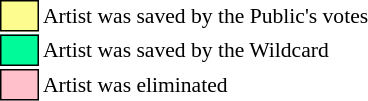<table class="toccolours"style="font-size: 90%; white-space: nowrap;">
<tr>
<td style="background:#fdfc8f; border:1px solid black;">      </td>
<td>Artist was saved by the Public's votes</td>
</tr>
<tr>
<td style="background:#00fa9a; border:1px solid black;">      </td>
<td>Artist was saved by the Wildcard</td>
</tr>
<tr>
<td style="background:pink; border:1px solid black;">      </td>
<td>Artist was eliminated</td>
</tr>
</table>
